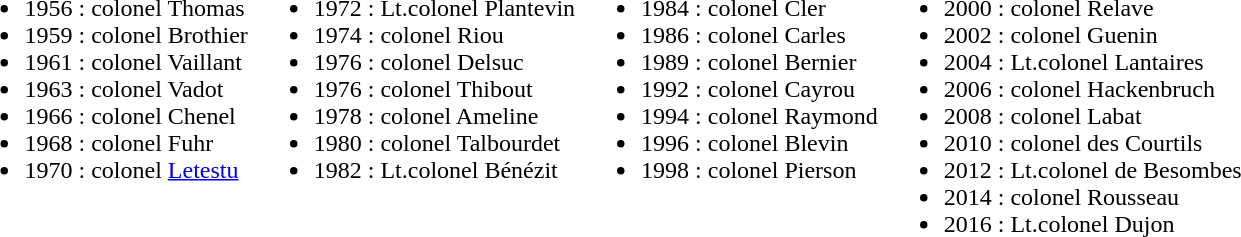<table>
<tr>
<td valign=top><br><ul><li>1956 : colonel Thomas</li><li>1959 : colonel Brothier</li><li>1961 : colonel Vaillant</li><li>1963 : colonel Vadot</li><li>1966 : colonel Chenel</li><li>1968 : colonel Fuhr</li><li>1970 : colonel <a href='#'>Letestu</a></li></ul></td>
<td valign=top><br><ul><li>1972 : Lt.colonel Plantevin</li><li>1974 : colonel Riou</li><li>1976 : colonel Delsuc</li><li>1976 : colonel Thibout</li><li>1978 : colonel Ameline</li><li>1980 : colonel Talbourdet</li><li>1982 : Lt.colonel Bénézit</li></ul></td>
<td valign=top><br><ul><li>1984 : colonel Cler</li><li>1986 : colonel Carles</li><li>1989 : colonel Bernier</li><li>1992 : colonel Cayrou</li><li>1994 : colonel Raymond</li><li>1996 : colonel Blevin</li><li>1998 : colonel Pierson</li></ul></td>
<td valign=top><br><ul><li>2000 : colonel Relave</li><li>2002 : colonel Guenin</li><li>2004 : Lt.colonel Lantaires</li><li>2006 : colonel Hackenbruch</li><li>2008 : colonel Labat</li><li>2010 : colonel des Courtils</li><li>2012 : Lt.colonel de Besombes</li><li>2014 : colonel Rousseau</li><li>2016 : Lt.colonel Dujon</li></ul></td>
</tr>
</table>
